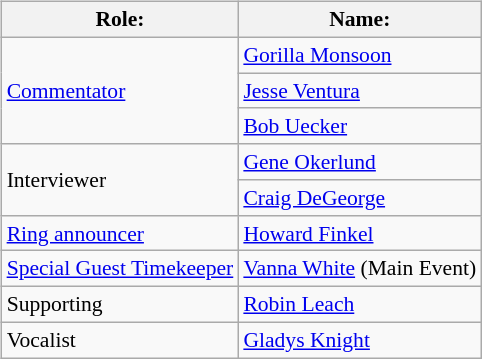<table class=wikitable style="font-size:90%; margin: 0.5em 0 0.5em 1em; float: right; clear: right;">
<tr>
<th>Role:</th>
<th>Name:</th>
</tr>
<tr>
<td rowspan=3><a href='#'>Commentator</a></td>
<td><a href='#'>Gorilla Monsoon</a></td>
</tr>
<tr>
<td><a href='#'>Jesse Ventura</a></td>
</tr>
<tr>
<td><a href='#'>Bob Uecker</a><br></td>
</tr>
<tr>
<td rowspan=2>Interviewer</td>
<td><a href='#'>Gene Okerlund</a></td>
</tr>
<tr>
<td><a href='#'>Craig DeGeorge</a></td>
</tr>
<tr>
<td><a href='#'>Ring announcer</a></td>
<td><a href='#'>Howard Finkel</a></td>
</tr>
<tr>
<td><a href='#'>Special Guest Timekeeper</a></td>
<td><a href='#'>Vanna White</a> (Main Event)</td>
</tr>
<tr>
<td>Supporting</td>
<td><a href='#'>Robin Leach</a></td>
</tr>
<tr>
<td>Vocalist</td>
<td><a href='#'>Gladys Knight</a></td>
</tr>
</table>
